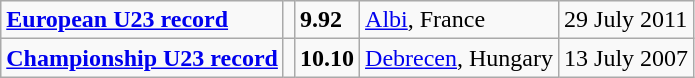<table class="wikitable">
<tr>
<td><strong><a href='#'>European U23 record</a></strong></td>
<td></td>
<td><strong>9.92</strong></td>
<td><a href='#'>Albi</a>, France</td>
<td>29 July 2011</td>
</tr>
<tr>
<td><strong><a href='#'>Championship U23 record</a></strong></td>
<td></td>
<td><strong>10.10</strong></td>
<td><a href='#'>Debrecen</a>, Hungary</td>
<td>13 July 2007</td>
</tr>
</table>
